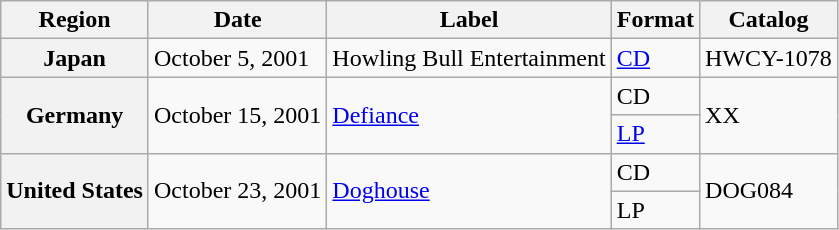<table class="wikitable plainrowheaders" summary="Won has been released several times since 2001 across a variety of media and markets">
<tr>
<th scope="col">Region</th>
<th scope="col">Date</th>
<th scope="col">Label</th>
<th scope="col">Format</th>
<th scope="col">Catalog</th>
</tr>
<tr>
<th scope="row">Japan</th>
<td>October 5, 2001</td>
<td>Howling Bull Entertainment</td>
<td><a href='#'>CD</a></td>
<td>HWCY-1078</td>
</tr>
<tr>
<th scope="row" rowspan=2>Germany</th>
<td rowspan=2>October 15, 2001</td>
<td rowspan=2><a href='#'>Defiance</a></td>
<td>CD</td>
<td rowspan=2>XX</td>
</tr>
<tr>
<td><a href='#'>LP</a></td>
</tr>
<tr>
<th scope="row" rowspan=2>United States</th>
<td rowspan=2>October 23, 2001</td>
<td rowspan=2><a href='#'>Doghouse</a></td>
<td>CD</td>
<td rowspan=2>DOG084</td>
</tr>
<tr>
<td>LP</td>
</tr>
</table>
